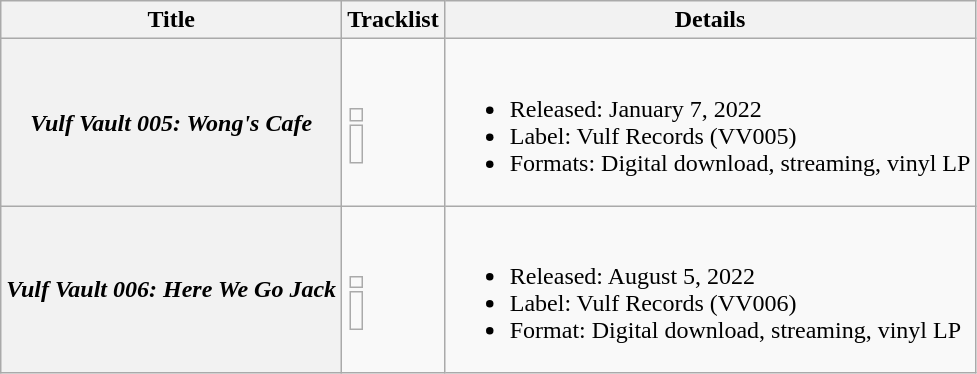<table class="wikitable plainrowheaders">
<tr>
<th>Title</th>
<th>Tracklist</th>
<th>Details</th>
</tr>
<tr>
<th scope="row"><em>Vulf Vault 005: Wong's Cafe</em></th>
<td><br><table class="collapsible collapsed" style="text-align:left;">
<tr>
<td></td>
</tr>
<tr>
<td><br></td>
</tr>
</table>
</td>
<td><br><ul><li>Released: January 7, 2022</li><li>Label: Vulf Records (VV005)</li><li>Formats: Digital download, streaming, vinyl LP</li></ul></td>
</tr>
<tr>
<th scope="row"><em>Vulf Vault 006: Here We Go Jack</em></th>
<td><br><table class="collapsible collapsed" style="text-align:left;">
<tr>
<td></td>
</tr>
<tr>
<td><br></td>
</tr>
</table>
</td>
<td><br><ul><li>Released: August 5, 2022</li><li>Label: Vulf Records (VV006)</li><li>Format: Digital download, streaming, vinyl LP</li></ul></td>
</tr>
</table>
